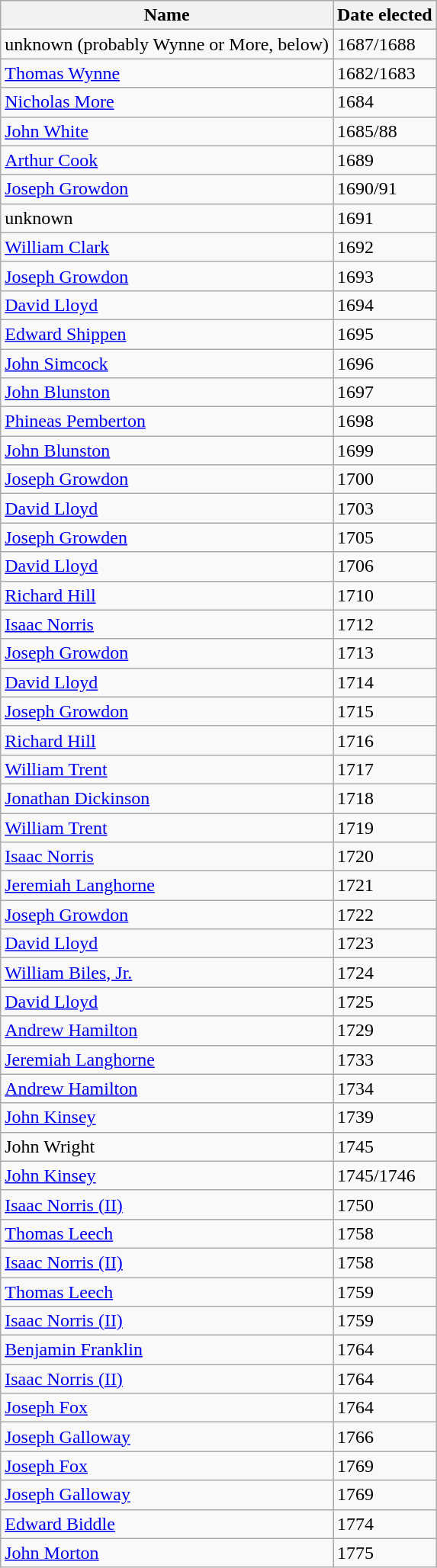<table class="wikitable">
<tr>
<th>Name</th>
<th>Date elected</th>
</tr>
<tr>
<td>unknown (probably Wynne or More, below)</td>
<td>1687/1688</td>
</tr>
<tr>
<td><a href='#'>Thomas Wynne</a></td>
<td>1682/1683</td>
</tr>
<tr>
<td><a href='#'>Nicholas More</a></td>
<td>1684</td>
</tr>
<tr>
<td><a href='#'>John White</a></td>
<td>1685/88</td>
</tr>
<tr>
<td><a href='#'>Arthur Cook</a></td>
<td>1689</td>
</tr>
<tr>
<td><a href='#'>Joseph Growdon</a></td>
<td>1690/91</td>
</tr>
<tr>
<td>unknown</td>
<td>1691</td>
</tr>
<tr>
<td><a href='#'>William Clark</a></td>
<td>1692</td>
</tr>
<tr>
<td><a href='#'>Joseph Growdon</a></td>
<td>1693</td>
</tr>
<tr>
<td><a href='#'>David Lloyd</a></td>
<td>1694</td>
</tr>
<tr>
<td><a href='#'>Edward Shippen</a></td>
<td>1695</td>
</tr>
<tr>
<td><a href='#'>John Simcock</a></td>
<td>1696</td>
</tr>
<tr>
<td><a href='#'>John Blunston</a></td>
<td>1697</td>
</tr>
<tr>
<td><a href='#'>Phineas Pemberton</a></td>
<td>1698</td>
</tr>
<tr>
<td><a href='#'>John Blunston</a></td>
<td>1699</td>
</tr>
<tr>
<td><a href='#'>Joseph Growdon</a></td>
<td>1700</td>
</tr>
<tr>
<td><a href='#'>David Lloyd</a></td>
<td>1703</td>
</tr>
<tr>
<td><a href='#'>Joseph Growden</a></td>
<td>1705</td>
</tr>
<tr>
<td><a href='#'>David Lloyd</a></td>
<td>1706</td>
</tr>
<tr>
<td><a href='#'>Richard Hill</a></td>
<td>1710</td>
</tr>
<tr>
<td><a href='#'>Isaac Norris</a></td>
<td>1712</td>
</tr>
<tr>
<td><a href='#'>Joseph Growdon</a></td>
<td>1713</td>
</tr>
<tr>
<td><a href='#'>David Lloyd</a></td>
<td>1714</td>
</tr>
<tr>
<td><a href='#'>Joseph Growdon</a></td>
<td>1715</td>
</tr>
<tr>
<td><a href='#'>Richard Hill</a></td>
<td>1716</td>
</tr>
<tr>
<td><a href='#'>William Trent</a></td>
<td>1717</td>
</tr>
<tr>
<td><a href='#'>Jonathan Dickinson</a></td>
<td>1718</td>
</tr>
<tr>
<td><a href='#'>William Trent</a></td>
<td>1719</td>
</tr>
<tr>
<td><a href='#'>Isaac Norris</a></td>
<td>1720</td>
</tr>
<tr>
<td><a href='#'>Jeremiah Langhorne</a></td>
<td>1721</td>
</tr>
<tr>
<td><a href='#'>Joseph Growdon</a></td>
<td>1722</td>
</tr>
<tr>
<td><a href='#'>David Lloyd</a></td>
<td>1723</td>
</tr>
<tr>
<td><a href='#'>William Biles, Jr.</a></td>
<td>1724</td>
</tr>
<tr>
<td><a href='#'>David Lloyd</a></td>
<td>1725</td>
</tr>
<tr>
<td><a href='#'>Andrew Hamilton</a></td>
<td>1729</td>
</tr>
<tr>
<td><a href='#'>Jeremiah Langhorne</a></td>
<td>1733</td>
</tr>
<tr>
<td><a href='#'>Andrew Hamilton</a></td>
<td>1734</td>
</tr>
<tr>
<td><a href='#'>John Kinsey</a></td>
<td>1739</td>
</tr>
<tr>
<td>John Wright</td>
<td>1745</td>
</tr>
<tr>
<td><a href='#'>John Kinsey</a></td>
<td>1745/1746</td>
</tr>
<tr>
<td><a href='#'>Isaac Norris (II)</a></td>
<td>1750</td>
</tr>
<tr>
<td><a href='#'>Thomas Leech</a></td>
<td>1758</td>
</tr>
<tr>
<td><a href='#'>Isaac Norris (II)</a></td>
<td>1758</td>
</tr>
<tr>
<td><a href='#'>Thomas Leech</a></td>
<td>1759</td>
</tr>
<tr>
<td><a href='#'>Isaac Norris (II)</a></td>
<td>1759</td>
</tr>
<tr>
<td><a href='#'>Benjamin Franklin</a></td>
<td>1764</td>
</tr>
<tr>
<td><a href='#'>Isaac Norris (II)</a></td>
<td>1764</td>
</tr>
<tr>
<td><a href='#'>Joseph Fox</a></td>
<td>1764</td>
</tr>
<tr>
<td><a href='#'>Joseph Galloway</a></td>
<td>1766</td>
</tr>
<tr>
<td><a href='#'>Joseph Fox</a></td>
<td>1769</td>
</tr>
<tr>
<td><a href='#'>Joseph Galloway</a></td>
<td>1769</td>
</tr>
<tr>
<td><a href='#'>Edward Biddle</a></td>
<td>1774</td>
</tr>
<tr>
<td><a href='#'>John Morton</a></td>
<td>1775</td>
</tr>
</table>
